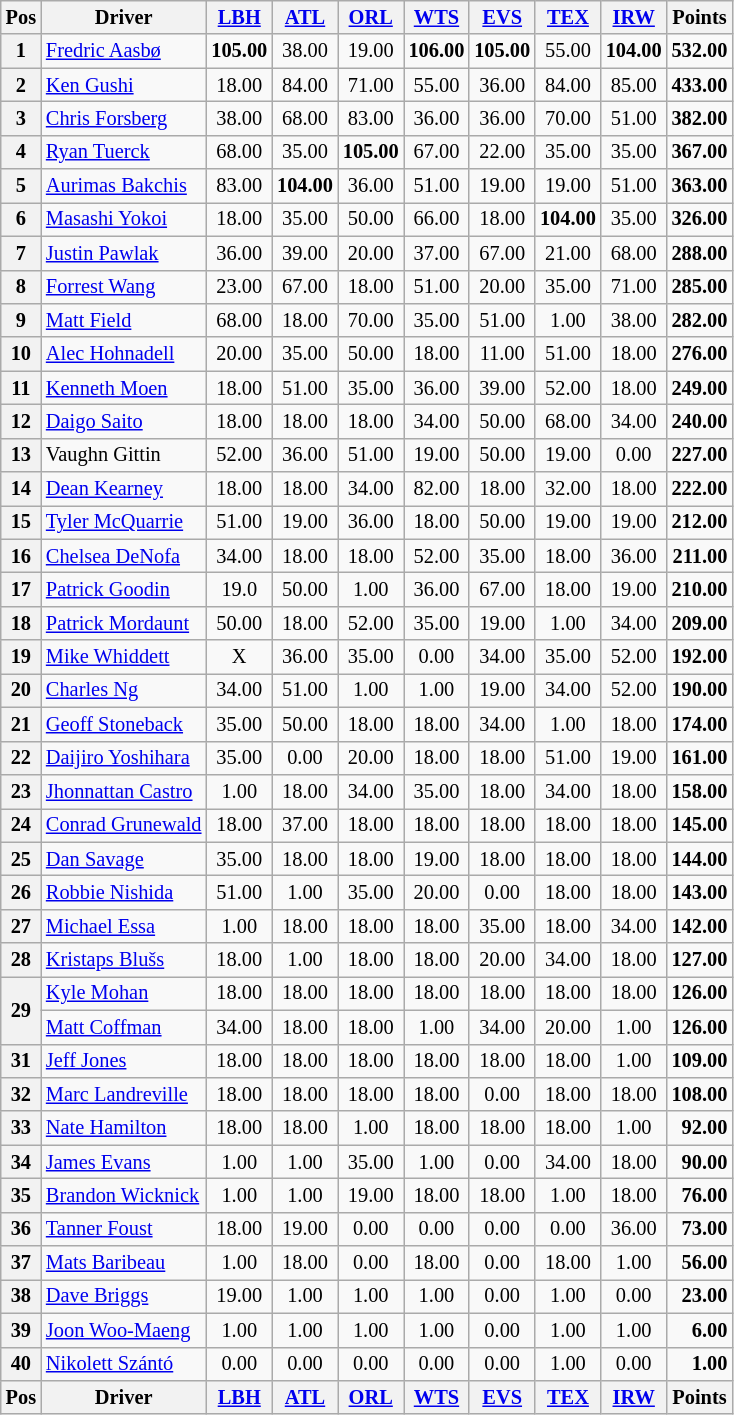<table class="wikitable" style="font-size:85%; text-align:center">
<tr style="background:#f9f9f9" valign="top">
<th valign="middle">Pos</th>
<th valign="middle">Driver</th>
<th><a href='#'>LBH</a></th>
<th><a href='#'>ATL</a></th>
<th><a href='#'>ORL</a></th>
<th><a href='#'>WTS</a></th>
<th><a href='#'>EVS</a></th>
<th><a href='#'>TEX</a></th>
<th><a href='#'>IRW</a></th>
<th valign="middle">Points</th>
</tr>
<tr>
<th>1</th>
<td align="left"> <a href='#'>Fredric Aasbø</a></td>
<td><strong>105.00</strong></td>
<td>38.00</td>
<td>19.00</td>
<td><strong>106.00</strong></td>
<td><strong>105.00</strong></td>
<td>55.00</td>
<td><strong>104.00</strong></td>
<td align="right"><strong>532.00</strong></td>
</tr>
<tr>
<th>2</th>
<td align="left"> <a href='#'>Ken Gushi</a></td>
<td>18.00</td>
<td>84.00</td>
<td>71.00</td>
<td>55.00</td>
<td>36.00</td>
<td>84.00</td>
<td>85.00</td>
<td align="right"><strong>433.00</strong></td>
</tr>
<tr>
<th>3</th>
<td align="left"> <a href='#'>Chris Forsberg</a></td>
<td>38.00</td>
<td>68.00</td>
<td>83.00</td>
<td>36.00</td>
<td>36.00</td>
<td>70.00</td>
<td>51.00</td>
<td align="right"><strong>382.00</strong></td>
</tr>
<tr>
<th>4</th>
<td align="left"> <a href='#'>Ryan Tuerck</a></td>
<td>68.00</td>
<td>35.00</td>
<td><strong>105.00</strong></td>
<td>67.00</td>
<td>22.00</td>
<td>35.00</td>
<td>35.00</td>
<td align="right"><strong>367.00</strong></td>
</tr>
<tr>
<th>5</th>
<td align="left"> <a href='#'>Aurimas Bakchis</a></td>
<td>83.00</td>
<td><strong>104.00</strong></td>
<td>36.00</td>
<td>51.00</td>
<td>19.00</td>
<td>19.00</td>
<td>51.00</td>
<td align="right"><strong>363.00</strong></td>
</tr>
<tr>
<th>6</th>
<td align="left"> <a href='#'>Masashi Yokoi</a></td>
<td>18.00</td>
<td>35.00</td>
<td>50.00</td>
<td>66.00</td>
<td>18.00</td>
<td><strong>104.00</strong></td>
<td>35.00</td>
<td align="right"><strong>326.00</strong></td>
</tr>
<tr>
<th>7</th>
<td align="left"> <a href='#'>Justin Pawlak</a></td>
<td>36.00</td>
<td>39.00</td>
<td>20.00</td>
<td>37.00</td>
<td>67.00</td>
<td>21.00</td>
<td>68.00</td>
<td align="right"><strong>288.00</strong></td>
</tr>
<tr>
<th>8</th>
<td align="left"> <a href='#'>Forrest Wang</a></td>
<td>23.00</td>
<td>67.00</td>
<td>18.00</td>
<td>51.00</td>
<td>20.00</td>
<td>35.00</td>
<td>71.00</td>
<td align="right"><strong>285.00</strong></td>
</tr>
<tr>
<th>9</th>
<td align="left"> <a href='#'>Matt Field</a></td>
<td>68.00</td>
<td>18.00</td>
<td>70.00</td>
<td>35.00</td>
<td>51.00</td>
<td>1.00</td>
<td>38.00</td>
<td align="right"><strong>282.00</strong></td>
</tr>
<tr>
<th>10</th>
<td align="left"> <a href='#'>Alec Hohnadell</a></td>
<td>20.00</td>
<td>35.00</td>
<td>50.00</td>
<td>18.00</td>
<td>11.00</td>
<td>51.00</td>
<td>18.00</td>
<td align="right"><strong>276.00</strong></td>
</tr>
<tr>
<th>11</th>
<td align="left"> <a href='#'>Kenneth Moen</a></td>
<td>18.00</td>
<td>51.00</td>
<td>35.00</td>
<td>36.00</td>
<td>39.00</td>
<td>52.00</td>
<td>18.00</td>
<td align="right"><strong>249.00</strong></td>
</tr>
<tr>
<th>12</th>
<td align="left"> <a href='#'>Daigo Saito</a></td>
<td>18.00</td>
<td>18.00</td>
<td>18.00</td>
<td>34.00</td>
<td>50.00</td>
<td>68.00</td>
<td>34.00</td>
<td align="right"><strong>240.00</strong></td>
</tr>
<tr>
<th>13</th>
<td align="left"> Vaughn Gittin</td>
<td>52.00</td>
<td>36.00</td>
<td>51.00</td>
<td>19.00</td>
<td>50.00</td>
<td>19.00</td>
<td>0.00</td>
<td align="right"><strong>227.00</strong></td>
</tr>
<tr>
<th>14</th>
<td align="left"> <a href='#'>Dean Kearney</a></td>
<td>18.00</td>
<td>18.00</td>
<td>34.00</td>
<td>82.00</td>
<td>18.00</td>
<td>32.00</td>
<td>18.00</td>
<td align="right"><strong>222.00</strong></td>
</tr>
<tr>
<th>15</th>
<td align="left"> <a href='#'>Tyler McQuarrie</a></td>
<td>51.00</td>
<td>19.00</td>
<td>36.00</td>
<td>18.00</td>
<td>50.00</td>
<td>19.00</td>
<td>19.00</td>
<td align="right"><strong>212.00</strong></td>
</tr>
<tr>
<th>16</th>
<td align="left"> <a href='#'>Chelsea DeNofa</a></td>
<td>34.00</td>
<td>18.00</td>
<td>18.00</td>
<td>52.00</td>
<td>35.00</td>
<td>18.00</td>
<td>36.00</td>
<td align="right"><strong>211.00</strong></td>
</tr>
<tr>
<th>17</th>
<td align="left"> <a href='#'>Patrick Goodin</a></td>
<td>19.0</td>
<td>50.00</td>
<td>1.00</td>
<td>36.00</td>
<td>67.00</td>
<td>18.00</td>
<td>19.00</td>
<td align="right"><strong>210.00</strong></td>
</tr>
<tr>
<th>18</th>
<td align="left"> <a href='#'>Patrick Mordaunt</a></td>
<td>50.00</td>
<td>18.00</td>
<td>52.00</td>
<td>35.00</td>
<td>19.00</td>
<td>1.00</td>
<td>34.00</td>
<td align="right"><strong>209.00</strong></td>
</tr>
<tr>
<th>19</th>
<td align="left"> <a href='#'>Mike Whiddett</a></td>
<td>X</td>
<td>36.00</td>
<td>35.00</td>
<td>0.00</td>
<td>34.00</td>
<td>35.00</td>
<td>52.00</td>
<td align="right"><strong>192.00</strong></td>
</tr>
<tr>
<th>20</th>
<td align="left"> <a href='#'>Charles Ng</a></td>
<td>34.00</td>
<td>51.00</td>
<td>1.00</td>
<td>1.00</td>
<td>19.00</td>
<td>34.00</td>
<td>52.00</td>
<td align="right"><strong>190.00</strong></td>
</tr>
<tr>
<th>21</th>
<td align="left"> <a href='#'>Geoff Stoneback</a></td>
<td>35.00</td>
<td>50.00</td>
<td>18.00</td>
<td>18.00</td>
<td>34.00</td>
<td>1.00</td>
<td>18.00</td>
<td align="right"><strong>174.00</strong></td>
</tr>
<tr>
<th>22</th>
<td align="left"> <a href='#'>Daijiro Yoshihara</a></td>
<td>35.00</td>
<td>0.00</td>
<td>20.00</td>
<td>18.00</td>
<td>18.00</td>
<td>51.00</td>
<td>19.00</td>
<td align="right"><strong>161.00</strong></td>
</tr>
<tr>
<th>23</th>
<td align="left"> <a href='#'>Jhonnattan Castro</a></td>
<td>1.00</td>
<td>18.00</td>
<td>34.00</td>
<td>35.00</td>
<td>18.00</td>
<td>34.00</td>
<td>18.00</td>
<td align="right"><strong>158.00</strong></td>
</tr>
<tr>
<th>24</th>
<td align="left"> <a href='#'>Conrad Grunewald</a></td>
<td>18.00</td>
<td>37.00</td>
<td>18.00</td>
<td>18.00</td>
<td>18.00</td>
<td>18.00</td>
<td>18.00</td>
<td align="right"><strong>145.00</strong></td>
</tr>
<tr>
<th>25</th>
<td align="left"> <a href='#'>Dan Savage</a></td>
<td>35.00</td>
<td>18.00</td>
<td>18.00</td>
<td>19.00</td>
<td>18.00</td>
<td>18.00</td>
<td>18.00</td>
<td align="right"><strong>144.00</strong></td>
</tr>
<tr>
<th>26</th>
<td align="left"> <a href='#'>Robbie Nishida</a></td>
<td>51.00</td>
<td>1.00</td>
<td>35.00</td>
<td>20.00</td>
<td>0.00</td>
<td>18.00</td>
<td>18.00</td>
<td align="right"><strong>143.00</strong></td>
</tr>
<tr>
<th>27</th>
<td align="left"> <a href='#'>Michael Essa</a></td>
<td>1.00</td>
<td>18.00</td>
<td>18.00</td>
<td>18.00</td>
<td>35.00</td>
<td>18.00</td>
<td>34.00</td>
<td align="right"><strong>142.00</strong></td>
</tr>
<tr>
<th>28</th>
<td align="left"> <a href='#'>Kristaps Blušs</a></td>
<td>18.00</td>
<td>1.00</td>
<td>18.00</td>
<td>18.00</td>
<td>20.00</td>
<td>34.00</td>
<td>18.00</td>
<td align="right"><strong>127.00</strong></td>
</tr>
<tr>
<th rowspan=2>29</th>
<td align="left"> <a href='#'>Kyle Mohan</a></td>
<td>18.00</td>
<td>18.00</td>
<td>18.00</td>
<td>18.00</td>
<td>18.00</td>
<td>18.00</td>
<td>18.00</td>
<td align="right"><strong>126.00</strong></td>
</tr>
<tr>
<td align="left"> <a href='#'>Matt Coffman</a></td>
<td>34.00</td>
<td>18.00</td>
<td>18.00</td>
<td>1.00</td>
<td>34.00</td>
<td>20.00</td>
<td>1.00</td>
<td align="right"><strong>126.00</strong></td>
</tr>
<tr>
<th>31</th>
<td align="left"> <a href='#'>Jeff Jones</a></td>
<td>18.00</td>
<td>18.00</td>
<td>18.00</td>
<td>18.00</td>
<td>18.00</td>
<td>18.00</td>
<td>1.00</td>
<td align="right"><strong>109.00</strong></td>
</tr>
<tr>
<th>32</th>
<td align="left"> <a href='#'>Marc Landreville</a></td>
<td>18.00</td>
<td>18.00</td>
<td>18.00</td>
<td>18.00</td>
<td>0.00</td>
<td>18.00</td>
<td>18.00</td>
<td align="right"><strong>108.00</strong></td>
</tr>
<tr>
<th>33</th>
<td align="left"> <a href='#'>Nate Hamilton</a></td>
<td>18.00</td>
<td>18.00</td>
<td>1.00</td>
<td>18.00</td>
<td>18.00</td>
<td>18.00</td>
<td>1.00</td>
<td align="right"><strong>92.00</strong></td>
</tr>
<tr>
<th>34</th>
<td align="left"> <a href='#'>James Evans</a></td>
<td>1.00</td>
<td>1.00</td>
<td>35.00</td>
<td>1.00</td>
<td>0.00</td>
<td>34.00</td>
<td>18.00</td>
<td align="right"><strong>90.00</strong></td>
</tr>
<tr>
<th>35</th>
<td align="left"> <a href='#'>Brandon Wicknick</a></td>
<td>1.00</td>
<td>1.00</td>
<td>19.00</td>
<td>18.00</td>
<td>18.00</td>
<td>1.00</td>
<td>18.00</td>
<td align="right"><strong>76.00</strong></td>
</tr>
<tr>
<th>36</th>
<td align="left"> <a href='#'>Tanner Foust</a></td>
<td>18.00</td>
<td>19.00</td>
<td>0.00</td>
<td>0.00</td>
<td>0.00</td>
<td>0.00</td>
<td>36.00</td>
<td align="right"><strong>73.00</strong></td>
</tr>
<tr>
<th>37</th>
<td align="left"> <a href='#'>Mats Baribeau</a></td>
<td>1.00</td>
<td>18.00</td>
<td>0.00</td>
<td>18.00</td>
<td>0.00</td>
<td>18.00</td>
<td>1.00</td>
<td align="right"><strong>56.00</strong></td>
</tr>
<tr>
<th>38</th>
<td align="left"> <a href='#'>Dave Briggs</a></td>
<td>19.00</td>
<td>1.00</td>
<td>1.00</td>
<td>1.00</td>
<td>0.00</td>
<td>1.00</td>
<td>0.00</td>
<td align="right"><strong>23.00</strong></td>
</tr>
<tr>
<th>39</th>
<td align="left"> <a href='#'>Joon Woo-Maeng</a></td>
<td>1.00</td>
<td>1.00</td>
<td>1.00</td>
<td>1.00</td>
<td>0.00</td>
<td>1.00</td>
<td>1.00</td>
<td align="right"><strong>6.00</strong></td>
</tr>
<tr>
<th>40</th>
<td align="left"> <a href='#'>Nikolett Szántó</a></td>
<td>0.00</td>
<td>0.00</td>
<td>0.00</td>
<td>0.00</td>
<td>0.00</td>
<td>1.00</td>
<td>0.00</td>
<td align="right"><strong>1.00</strong></td>
</tr>
<tr style="background:#f9f9f9" valign="top">
<th valign="middle">Pos</th>
<th valign="middle">Driver</th>
<th><a href='#'>LBH</a></th>
<th><a href='#'>ATL</a></th>
<th><a href='#'>ORL</a></th>
<th><a href='#'>WTS</a></th>
<th><a href='#'>EVS</a></th>
<th><a href='#'>TEX</a></th>
<th><a href='#'>IRW</a></th>
<th valign="middle">Points</th>
</tr>
</table>
